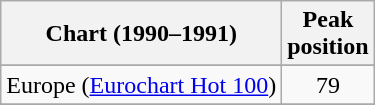<table class="wikitable sortable">
<tr>
<th>Chart (1990–1991)</th>
<th>Peak <br>position</th>
</tr>
<tr>
</tr>
<tr>
<td>Europe (<a href='#'>Eurochart Hot 100</a>)</td>
<td align="center">79</td>
</tr>
<tr>
</tr>
<tr>
</tr>
</table>
